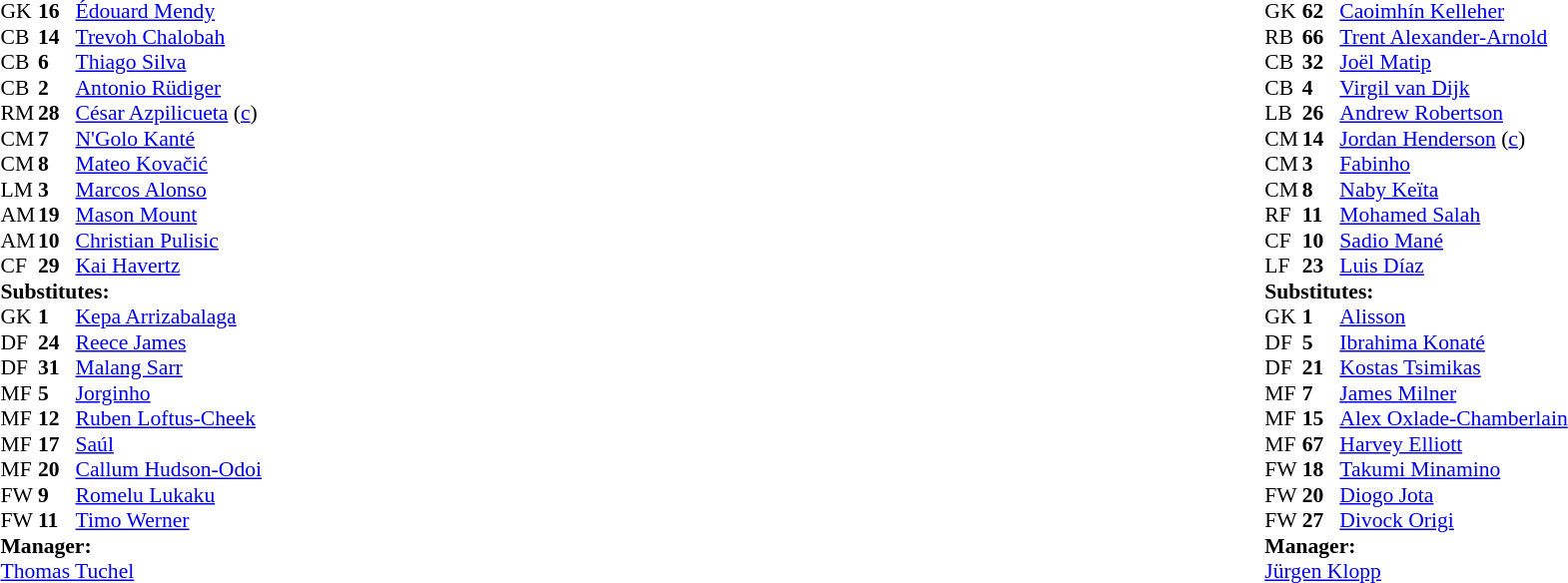<table width="100%">
<tr>
<td valign="top" width="40%"><br><table style="font-size:90%" cellspacing="0" cellpadding="0">
<tr>
<th width=25></th>
<th width=25></th>
</tr>
<tr>
<td>GK</td>
<td><strong>16</strong></td>
<td> <a href='#'>Édouard Mendy</a></td>
<td></td>
<td></td>
</tr>
<tr>
<td>CB</td>
<td><strong>14</strong></td>
<td> <a href='#'>Trevoh Chalobah</a></td>
</tr>
<tr>
<td>CB</td>
<td><strong>6</strong></td>
<td> <a href='#'>Thiago Silva</a></td>
</tr>
<tr>
<td>CB</td>
<td><strong>2</strong></td>
<td> <a href='#'>Antonio Rüdiger</a></td>
</tr>
<tr>
<td>RM</td>
<td><strong>28</strong></td>
<td> <a href='#'>César Azpilicueta</a> (<a href='#'>c</a>)</td>
<td></td>
<td></td>
</tr>
<tr>
<td>CM</td>
<td><strong>7</strong></td>
<td> <a href='#'>N'Golo Kanté</a></td>
<td></td>
</tr>
<tr>
<td>CM</td>
<td><strong>8</strong></td>
<td> <a href='#'>Mateo Kovačić</a></td>
<td></td>
<td></td>
</tr>
<tr>
<td>LM</td>
<td><strong>3</strong></td>
<td> <a href='#'>Marcos Alonso</a></td>
</tr>
<tr>
<td>AM</td>
<td><strong>19</strong></td>
<td> <a href='#'>Mason Mount</a></td>
<td></td>
<td></td>
</tr>
<tr>
<td>AM</td>
<td><strong>10</strong></td>
<td> <a href='#'>Christian Pulisic</a></td>
<td></td>
<td></td>
</tr>
<tr>
<td>CF</td>
<td><strong>29</strong></td>
<td> <a href='#'>Kai Havertz</a></td>
<td></td>
</tr>
<tr>
<td colspan=3><strong>Substitutes:</strong></td>
</tr>
<tr>
<td>GK</td>
<td><strong>1</strong></td>
<td> <a href='#'>Kepa Arrizabalaga</a></td>
<td></td>
<td></td>
</tr>
<tr>
<td>DF</td>
<td><strong>24</strong></td>
<td> <a href='#'>Reece James</a></td>
<td></td>
<td></td>
</tr>
<tr>
<td>DF</td>
<td><strong>31</strong></td>
<td> <a href='#'>Malang Sarr</a></td>
</tr>
<tr>
<td>MF</td>
<td><strong>5</strong></td>
<td> <a href='#'>Jorginho</a></td>
<td></td>
<td></td>
</tr>
<tr>
<td>MF</td>
<td><strong>12</strong></td>
<td> <a href='#'>Ruben Loftus-Cheek</a></td>
</tr>
<tr>
<td>MF</td>
<td><strong>17</strong></td>
<td> <a href='#'>Saúl</a></td>
</tr>
<tr>
<td>MF</td>
<td><strong>20</strong></td>
<td> <a href='#'>Callum Hudson-Odoi</a></td>
</tr>
<tr>
<td>FW</td>
<td><strong>9</strong></td>
<td> <a href='#'>Romelu Lukaku</a></td>
<td></td>
<td></td>
</tr>
<tr>
<td>FW</td>
<td><strong>11</strong></td>
<td> <a href='#'>Timo Werner</a></td>
<td></td>
<td></td>
</tr>
<tr>
<td colspan=3><strong>Manager:</strong></td>
</tr>
<tr>
<td colspan=3> <a href='#'>Thomas Tuchel</a></td>
</tr>
</table>
</td>
<td valign="top"></td>
<td valign="top" width="50%"><br><table style="font-size:90%; margin:auto" cellspacing="0" cellpadding="0">
<tr>
<th width=25></th>
<th width=25></th>
</tr>
<tr>
<td>GK</td>
<td><strong>62</strong></td>
<td> <a href='#'>Caoimhín Kelleher</a></td>
</tr>
<tr>
<td>RB</td>
<td><strong>66</strong></td>
<td> <a href='#'>Trent Alexander-Arnold</a></td>
<td></td>
</tr>
<tr>
<td>CB</td>
<td><strong>32</strong></td>
<td> <a href='#'>Joël Matip</a></td>
<td></td>
<td></td>
</tr>
<tr>
<td>CB</td>
<td><strong>4</strong></td>
<td> <a href='#'>Virgil van Dijk</a></td>
</tr>
<tr>
<td>LB</td>
<td><strong>26</strong></td>
<td> <a href='#'>Andrew Robertson</a></td>
</tr>
<tr>
<td>CM</td>
<td><strong>14</strong></td>
<td> <a href='#'>Jordan Henderson</a> (<a href='#'>c</a>)</td>
<td></td>
<td></td>
</tr>
<tr>
<td>CM</td>
<td><strong>3</strong></td>
<td> <a href='#'>Fabinho</a></td>
</tr>
<tr>
<td>CM</td>
<td><strong>8</strong></td>
<td> <a href='#'>Naby Keïta</a></td>
<td></td>
<td></td>
</tr>
<tr>
<td>RF</td>
<td><strong>11</strong></td>
<td> <a href='#'>Mohamed Salah</a></td>
</tr>
<tr>
<td>CF</td>
<td><strong>10</strong></td>
<td> <a href='#'>Sadio Mané</a></td>
<td></td>
<td></td>
</tr>
<tr>
<td>LF</td>
<td><strong>23</strong></td>
<td> <a href='#'>Luis Díaz</a></td>
<td></td>
<td></td>
</tr>
<tr>
<td colspan=3><strong>Substitutes:</strong></td>
</tr>
<tr>
<td>GK</td>
<td><strong>1</strong></td>
<td> <a href='#'>Alisson</a></td>
</tr>
<tr>
<td>DF</td>
<td><strong>5</strong></td>
<td> <a href='#'>Ibrahima Konaté</a></td>
<td></td>
<td></td>
</tr>
<tr>
<td>DF</td>
<td><strong>21</strong></td>
<td> <a href='#'>Kostas Tsimikas</a></td>
</tr>
<tr>
<td>MF</td>
<td><strong>7</strong></td>
<td> <a href='#'>James Milner</a></td>
<td></td>
<td></td>
</tr>
<tr>
<td>MF</td>
<td><strong>15</strong></td>
<td> <a href='#'>Alex Oxlade-Chamberlain</a></td>
</tr>
<tr>
<td>MF</td>
<td><strong>67</strong></td>
<td> <a href='#'>Harvey Elliott</a></td>
<td></td>
<td></td>
</tr>
<tr>
<td>FW</td>
<td><strong>18</strong></td>
<td> <a href='#'>Takumi Minamino</a></td>
</tr>
<tr>
<td>FW</td>
<td><strong>20</strong></td>
<td> <a href='#'>Diogo Jota</a></td>
<td></td>
<td></td>
</tr>
<tr>
<td>FW</td>
<td><strong>27</strong></td>
<td> <a href='#'>Divock Origi</a></td>
<td></td>
<td></td>
</tr>
<tr>
<td colspan=3><strong>Manager:</strong></td>
</tr>
<tr>
<td colspan=3> <a href='#'>Jürgen Klopp</a></td>
</tr>
</table>
</td>
</tr>
</table>
